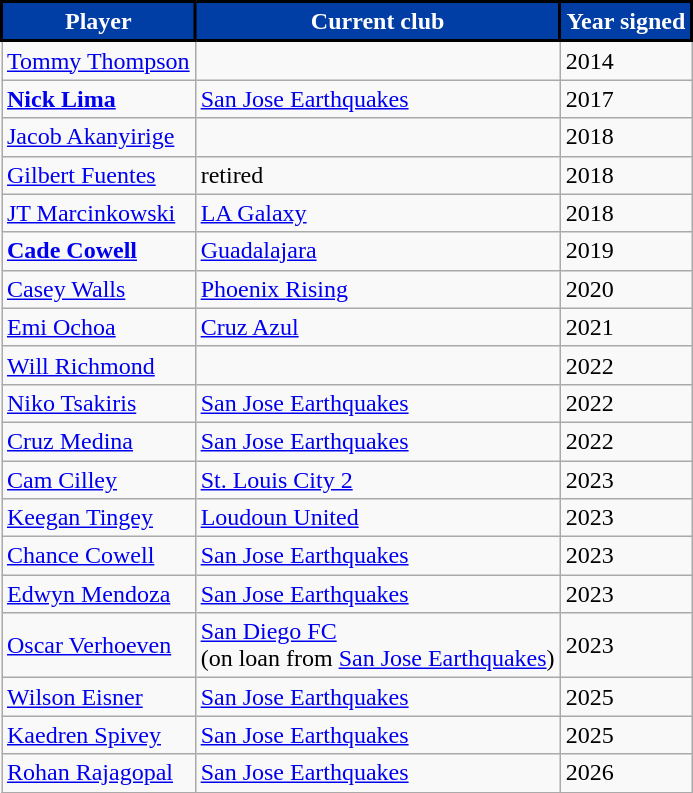<table class="wikitable" style="text-align:center">
<tr>
<th style="background:#003DA5; color:#FFFFFF; border:2px solid #000000;">Player</th>
<th style="background:#003DA5; color:#FFFFFF; border:2px solid #000000;">Current club</th>
<th style="background:#003DA5; color:#FFFFFF; border:2px solid #000000;">Year signed</th>
</tr>
<tr>
<td align=left> <a href='#'>Tommy Thompson</a></td>
<td align=left></td>
<td align=left>2014</td>
</tr>
<tr>
<td align=left> <strong><a href='#'>Nick Lima</a></strong></td>
<td align=left> <a href='#'>San Jose Earthquakes</a></td>
<td align=left>2017</td>
</tr>
<tr>
<td align=left> <a href='#'>Jacob Akanyirige</a></td>
<td align=left></td>
<td align=left>2018</td>
</tr>
<tr>
<td align=left> <a href='#'>Gilbert Fuentes</a></td>
<td align=left>retired</td>
<td align=left>2018</td>
</tr>
<tr>
<td align=left> <a href='#'>JT Marcinkowski</a></td>
<td align=left> <a href='#'>LA Galaxy</a></td>
<td align=left>2018</td>
</tr>
<tr>
<td align=left> <strong><a href='#'>Cade Cowell</a></strong></td>
<td align=left> <a href='#'>Guadalajara</a></td>
<td align=left>2019</td>
</tr>
<tr>
<td align=left> <a href='#'>Casey Walls</a></td>
<td align=left> <a href='#'>Phoenix Rising</a></td>
<td align=left>2020</td>
</tr>
<tr>
<td align=left> <a href='#'>Emi Ochoa</a></td>
<td align=left> <a href='#'>Cruz Azul</a></td>
<td align=left>2021</td>
</tr>
<tr>
<td align=left> <a href='#'>Will Richmond</a></td>
<td align=left></td>
<td align=left>2022</td>
</tr>
<tr>
<td align=left> <a href='#'>Niko Tsakiris</a></td>
<td align=left> <a href='#'>San Jose Earthquakes</a></td>
<td align=left>2022</td>
</tr>
<tr>
<td align=left> <a href='#'>Cruz Medina</a></td>
<td align=left> <a href='#'>San Jose Earthquakes</a></td>
<td align=left>2022</td>
</tr>
<tr>
<td align=left> <a href='#'>Cam Cilley</a></td>
<td align=left> <a href='#'>St. Louis City 2</a></td>
<td align=left>2023</td>
</tr>
<tr>
<td align=left> <a href='#'>Keegan Tingey</a></td>
<td align=left> <a href='#'>Loudoun United</a></td>
<td align=left>2023</td>
</tr>
<tr>
<td align=left> <a href='#'>Chance Cowell</a></td>
<td align=left> <a href='#'>San Jose Earthquakes</a></td>
<td align=left>2023</td>
</tr>
<tr>
<td align=left> <a href='#'>Edwyn Mendoza</a></td>
<td align=left> <a href='#'>San Jose Earthquakes</a></td>
<td align=left>2023</td>
</tr>
<tr>
<td align=left> <a href='#'>Oscar Verhoeven</a></td>
<td align=left> <a href='#'>San Diego FC</a><br>(on loan from  <a href='#'>San Jose Earthquakes</a>)</td>
<td align=left>2023</td>
</tr>
<tr>
<td align=left> <a href='#'>Wilson Eisner</a></td>
<td align=left> <a href='#'>San Jose Earthquakes</a></td>
<td align=left>2025</td>
</tr>
<tr>
<td align=left> <a href='#'>Kaedren Spivey</a></td>
<td align=left> <a href='#'>San Jose Earthquakes</a></td>
<td align=left>2025</td>
</tr>
<tr>
<td align=left> <a href='#'>Rohan Rajagopal</a></td>
<td align=left> <a href='#'>San Jose Earthquakes</a></td>
<td align=left>2026</td>
</tr>
<tr>
</tr>
</table>
